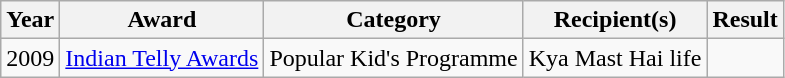<table class="wikitable">
<tr>
<th>Year</th>
<th>Award</th>
<th>Category</th>
<th>Recipient(s)</th>
<th>Result</th>
</tr>
<tr>
<td>2009</td>
<td><a href='#'>Indian Telly Awards</a></td>
<td>Popular Kid's Programme</td>
<td>Kya Mast Hai life</td>
<td></td>
</tr>
</table>
